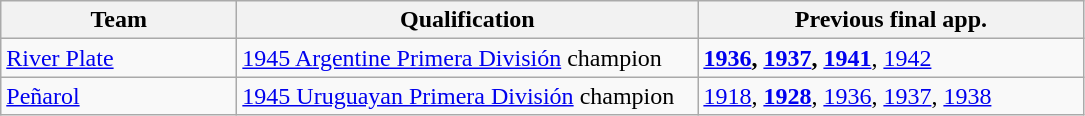<table class="wikitable">
<tr>
<th width=150px>Team</th>
<th width=300px>Qualification</th>
<th width=250px>Previous final app.</th>
</tr>
<tr>
<td> <a href='#'>River Plate</a></td>
<td><a href='#'>1945 Argentine Primera División</a> champion</td>
<td><strong><a href='#'>1936</a>, <a href='#'>1937</a>, <a href='#'>1941</a></strong>, <a href='#'>1942</a></td>
</tr>
<tr>
<td> <a href='#'>Peñarol</a></td>
<td><a href='#'>1945 Uruguayan Primera División</a> champion</td>
<td><a href='#'>1918</a>, <strong><a href='#'>1928</a></strong>, <a href='#'>1936</a>, <a href='#'>1937</a>, <a href='#'>1938</a></td>
</tr>
</table>
